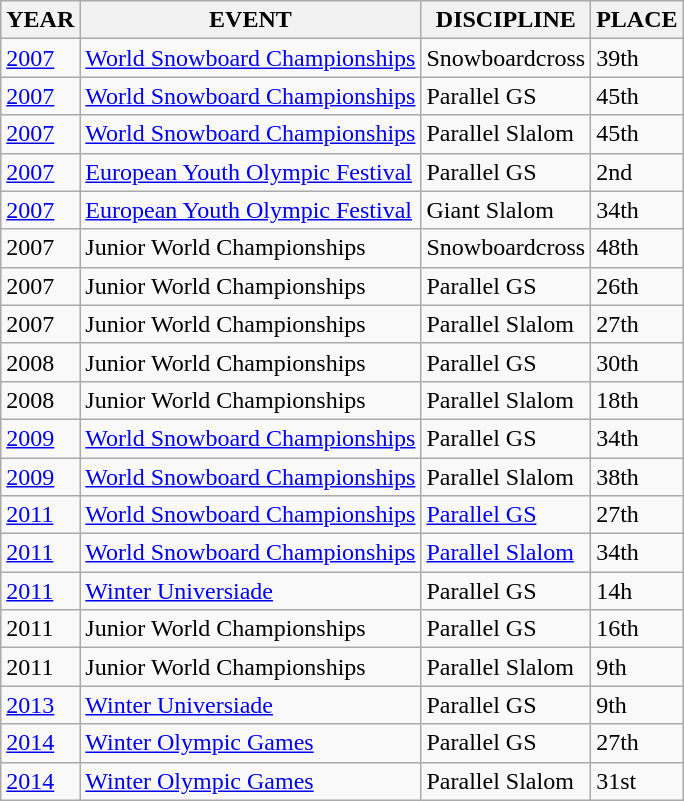<table class="wikitable">
<tr>
<th>YEAR</th>
<th>EVENT</th>
<th>DISCIPLINE</th>
<th>PLACE</th>
</tr>
<tr>
<td><a href='#'>2007</a></td>
<td><a href='#'>World Snowboard Championships</a></td>
<td>Snowboardcross</td>
<td>39th</td>
</tr>
<tr>
<td><a href='#'>2007</a></td>
<td><a href='#'>World Snowboard Championships</a></td>
<td>Parallel GS</td>
<td>45th</td>
</tr>
<tr>
<td><a href='#'>2007</a></td>
<td><a href='#'>World Snowboard Championships</a></td>
<td>Parallel Slalom</td>
<td>45th</td>
</tr>
<tr>
<td><a href='#'>2007</a></td>
<td><a href='#'>European Youth Olympic Festival</a></td>
<td>Parallel GS</td>
<td>2nd</td>
</tr>
<tr>
<td><a href='#'>2007</a></td>
<td><a href='#'>European Youth Olympic Festival</a></td>
<td>Giant Slalom</td>
<td>34th</td>
</tr>
<tr>
<td>2007</td>
<td>Junior World Championships</td>
<td>Snowboardcross</td>
<td>48th</td>
</tr>
<tr>
<td>2007</td>
<td>Junior World Championships</td>
<td>Parallel GS</td>
<td>26th</td>
</tr>
<tr>
<td>2007</td>
<td>Junior World Championships</td>
<td>Parallel Slalom</td>
<td>27th</td>
</tr>
<tr>
<td>2008</td>
<td>Junior World Championships</td>
<td>Parallel GS</td>
<td>30th</td>
</tr>
<tr>
<td>2008</td>
<td>Junior World Championships</td>
<td>Parallel Slalom</td>
<td>18th</td>
</tr>
<tr>
<td><a href='#'>2009</a></td>
<td><a href='#'>World Snowboard Championships</a></td>
<td>Parallel GS</td>
<td>34th</td>
</tr>
<tr>
<td><a href='#'>2009</a></td>
<td><a href='#'>World Snowboard Championships</a></td>
<td>Parallel Slalom</td>
<td>38th</td>
</tr>
<tr>
<td><a href='#'>2011</a></td>
<td><a href='#'>World Snowboard Championships</a></td>
<td><a href='#'>Parallel GS</a></td>
<td>27th</td>
</tr>
<tr>
<td><a href='#'>2011</a></td>
<td><a href='#'>World Snowboard Championships</a></td>
<td><a href='#'>Parallel Slalom</a></td>
<td>34th</td>
</tr>
<tr>
<td><a href='#'>2011</a></td>
<td><a href='#'>Winter Universiade</a></td>
<td>Parallel GS</td>
<td>14h</td>
</tr>
<tr>
<td>2011</td>
<td>Junior World Championships</td>
<td>Parallel GS</td>
<td>16th</td>
</tr>
<tr>
<td>2011</td>
<td>Junior World Championships</td>
<td>Parallel Slalom</td>
<td>9th</td>
</tr>
<tr>
<td><a href='#'>2013</a></td>
<td><a href='#'>Winter Universiade</a></td>
<td>Parallel GS</td>
<td>9th</td>
</tr>
<tr>
<td><a href='#'>2014</a></td>
<td><a href='#'>Winter Olympic Games</a></td>
<td>Parallel GS</td>
<td>27th</td>
</tr>
<tr>
<td><a href='#'>2014</a></td>
<td><a href='#'>Winter Olympic Games</a></td>
<td>Parallel Slalom</td>
<td>31st</td>
</tr>
</table>
